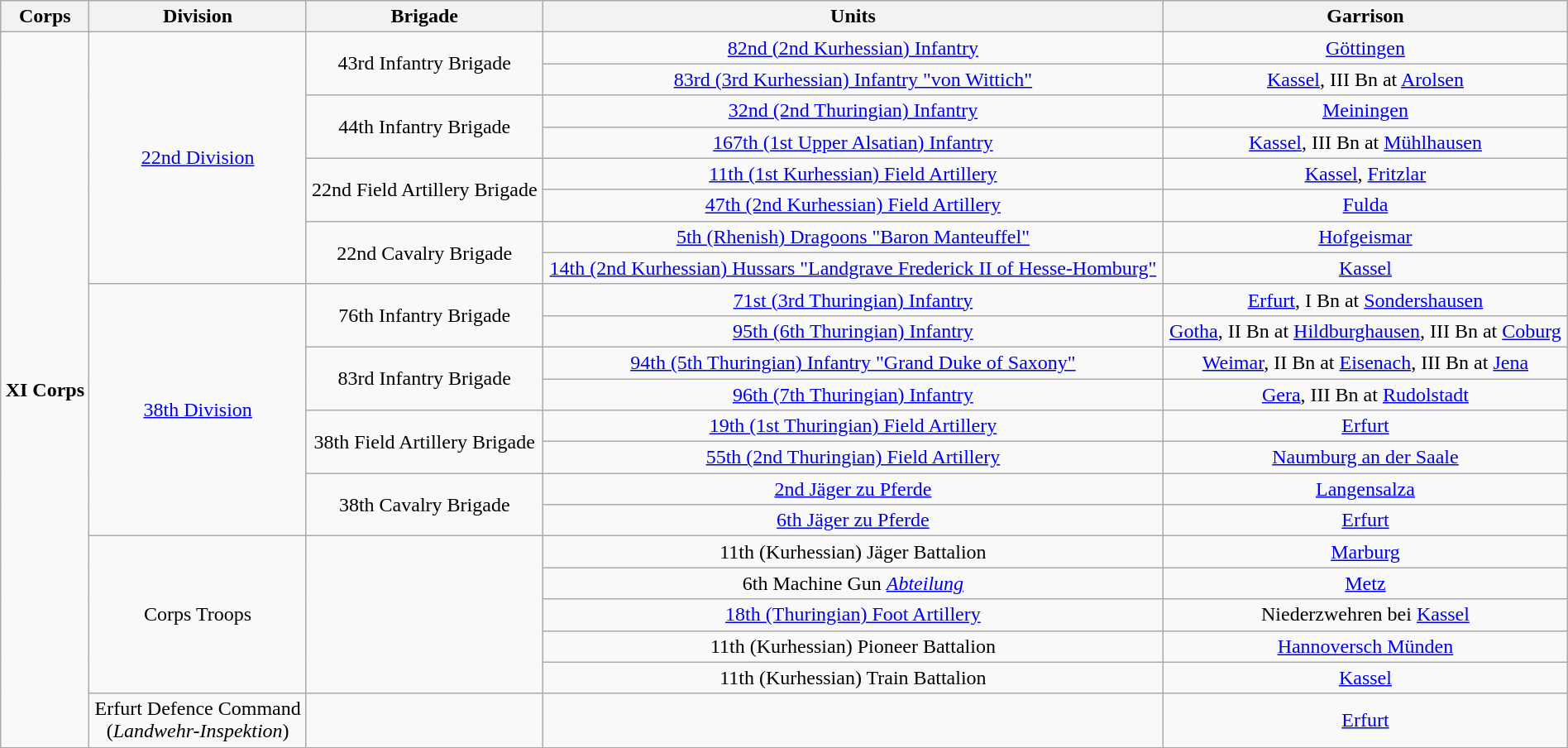<table class="wikitable collapsible collapsed" style="text-align:center; width:100%;">
<tr>
<th>Corps</th>
<th>Division</th>
<th>Brigade</th>
<th>Units</th>
<th>Garrison</th>
</tr>
<tr>
<td ROWSPAN=24><strong>XI Corps</strong></td>
<td ROWSPAN=8><a href='#'>22nd Division</a></td>
<td ROWSPAN=2>43rd Infantry Brigade</td>
<td><a href='#'>82nd (2nd Kurhessian) Infantry</a></td>
<td><a href='#'>Göttingen</a></td>
</tr>
<tr>
<td><a href='#'>83rd (3rd Kurhessian) Infantry "von Wittich"</a></td>
<td><a href='#'>Kassel</a>, III Bn at <a href='#'>Arolsen</a></td>
</tr>
<tr>
<td ROWSPAN=2>44th Infantry Brigade</td>
<td><a href='#'>32nd (2nd Thuringian) Infantry</a></td>
<td><a href='#'>Meiningen</a></td>
</tr>
<tr>
<td><a href='#'>167th (1st Upper Alsatian) Infantry</a></td>
<td><a href='#'>Kassel</a>, III Bn at <a href='#'>Mühlhausen</a></td>
</tr>
<tr>
<td ROWSPAN=2>22nd Field Artillery Brigade</td>
<td><a href='#'>11th (1st Kurhessian) Field Artillery</a></td>
<td><a href='#'>Kassel</a>, <a href='#'>Fritzlar</a></td>
</tr>
<tr>
<td><a href='#'>47th (2nd Kurhessian) Field Artillery</a></td>
<td><a href='#'>Fulda</a></td>
</tr>
<tr>
<td ROWSPAN=2>22nd Cavalry Brigade</td>
<td><a href='#'>5th (Rhenish) Dragoons "Baron Manteuffel"</a></td>
<td><a href='#'>Hofgeismar</a></td>
</tr>
<tr>
<td><a href='#'>14th (2nd Kurhessian) Hussars "Landgrave Frederick II of Hesse-Homburg"</a></td>
<td><a href='#'>Kassel</a></td>
</tr>
<tr>
<td ROWSPAN=8><a href='#'>38th Division</a></td>
<td ROWSPAN=2>76th Infantry Brigade</td>
<td><a href='#'>71st (3rd Thuringian) Infantry</a></td>
<td><a href='#'>Erfurt</a>, I Bn at <a href='#'>Sondershausen</a></td>
</tr>
<tr>
<td><a href='#'>95th (6th Thuringian) Infantry</a></td>
<td><a href='#'>Gotha</a>, II Bn at <a href='#'>Hildburghausen</a>, III Bn at <a href='#'>Coburg</a></td>
</tr>
<tr>
<td ROWSPAN=2>83rd Infantry Brigade</td>
<td><a href='#'>94th (5th Thuringian) Infantry "Grand Duke of Saxony"</a></td>
<td><a href='#'>Weimar</a>, II Bn at <a href='#'>Eisenach</a>, III Bn at <a href='#'>Jena</a></td>
</tr>
<tr>
<td><a href='#'>96th (7th Thuringian) Infantry</a></td>
<td><a href='#'>Gera</a>, III Bn at <a href='#'>Rudolstadt</a></td>
</tr>
<tr>
<td ROWSPAN=2>38th Field Artillery Brigade</td>
<td><a href='#'>19th (1st Thuringian) Field Artillery</a></td>
<td><a href='#'>Erfurt</a></td>
</tr>
<tr>
<td><a href='#'>55th (2nd Thuringian) Field Artillery</a></td>
<td><a href='#'>Naumburg an der Saale</a></td>
</tr>
<tr>
<td ROWSPAN=2>38th Cavalry Brigade</td>
<td><a href='#'>2nd Jäger zu Pferde</a></td>
<td><a href='#'>Langensalza</a></td>
</tr>
<tr>
<td><a href='#'>6th Jäger zu Pferde</a></td>
<td><a href='#'>Erfurt</a></td>
</tr>
<tr>
<td ROWSPAN=5>Corps Troops</td>
<td ROWSPAN=5></td>
<td>11th (Kurhessian) Jäger Battalion</td>
<td><a href='#'>Marburg</a></td>
</tr>
<tr>
<td>6th Machine Gun <em><a href='#'>Abteilung</a></em></td>
<td><a href='#'>Metz</a></td>
</tr>
<tr>
<td><a href='#'>18th (Thuringian) Foot Artillery</a></td>
<td>Niederzwehren bei <a href='#'>Kassel</a></td>
</tr>
<tr>
<td>11th (Kurhessian) Pioneer Battalion</td>
<td><a href='#'>Hannoversch Münden</a></td>
</tr>
<tr>
<td>11th (Kurhessian) Train Battalion</td>
<td><a href='#'>Kassel</a></td>
</tr>
<tr>
<td>Erfurt Defence Command<br>(<em>Landwehr-Inspektion</em>)</td>
<td></td>
<td></td>
<td><a href='#'>Erfurt</a></td>
</tr>
</table>
